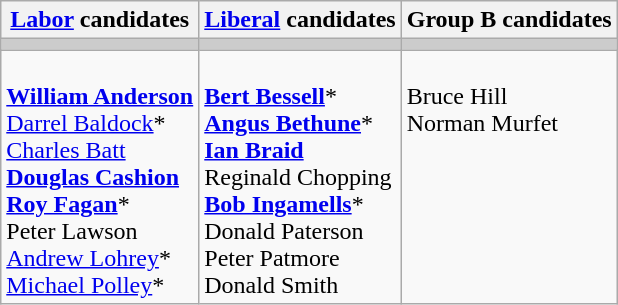<table class="wikitable">
<tr>
<th><a href='#'>Labor</a> candidates</th>
<th><a href='#'>Liberal</a> candidates</th>
<th>Group B candidates</th>
</tr>
<tr bgcolor="#cccccc">
<td></td>
<td></td>
<td></td>
</tr>
<tr>
<td><br><strong><a href='#'>William Anderson</a></strong><br>
<a href='#'>Darrel Baldock</a>*<br>
<a href='#'>Charles Batt</a><br>
<strong><a href='#'>Douglas Cashion</a></strong><br>
<strong><a href='#'>Roy Fagan</a></strong>*<br>
Peter Lawson<br>
<a href='#'>Andrew Lohrey</a>*<br>
<a href='#'>Michael Polley</a>*</td>
<td><br><strong><a href='#'>Bert Bessell</a></strong>*<br>
<strong><a href='#'>Angus Bethune</a></strong>*<br>
<strong><a href='#'>Ian Braid</a></strong><br>
Reginald Chopping<br>
<strong><a href='#'>Bob Ingamells</a></strong>*<br>
Donald Paterson<br>
Peter Patmore<br>
Donald Smith</td>
<td valign=top><br>Bruce Hill<br>
Norman Murfet</td>
</tr>
</table>
